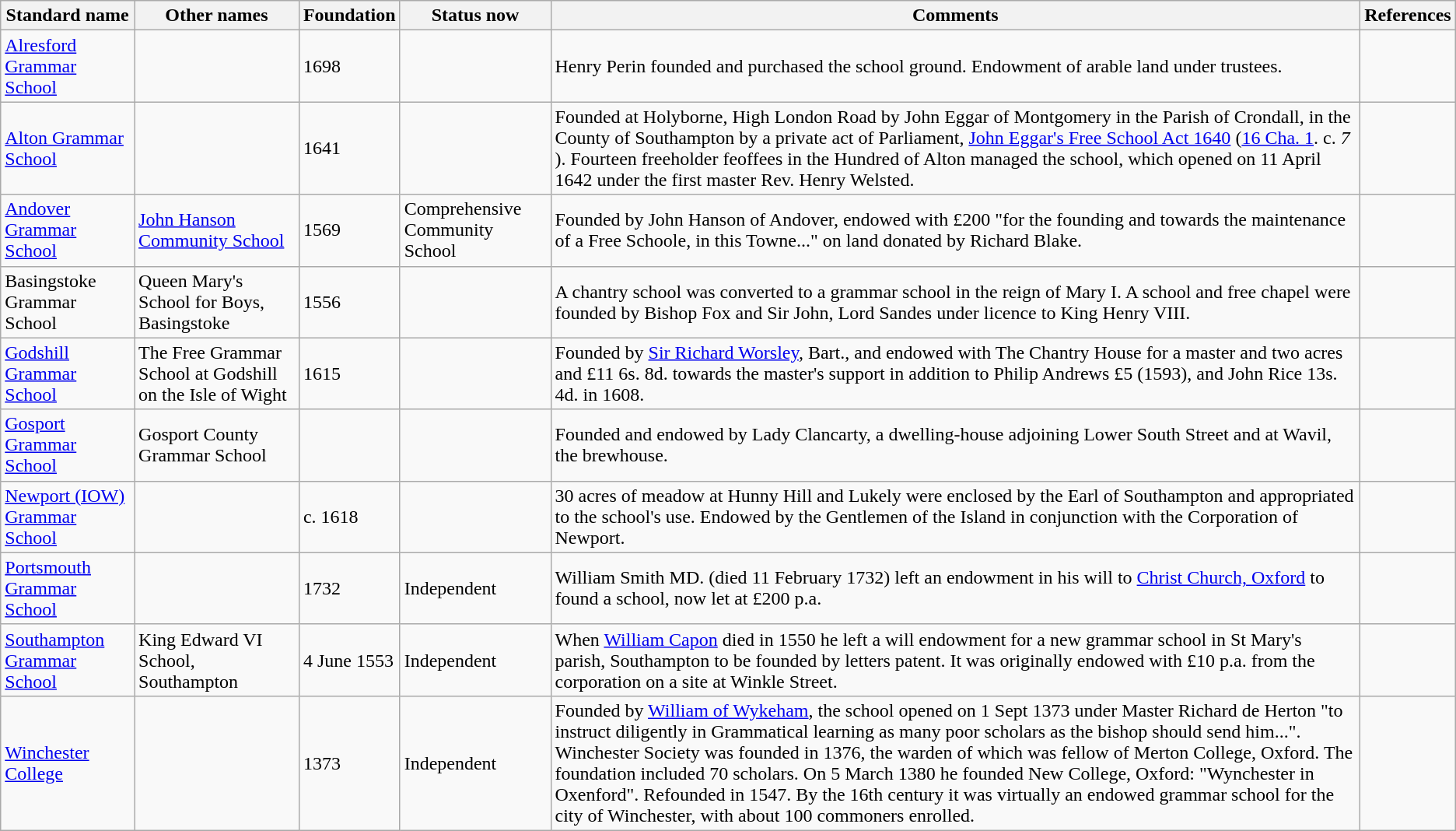<table class="wikitable">
<tr>
<th>Standard name</th>
<th>Other names</th>
<th>Foundation</th>
<th>Status now</th>
<th>Comments</th>
<th>References</th>
</tr>
<tr>
<td><a href='#'>Alresford Grammar School</a></td>
<td></td>
<td>1698</td>
<td></td>
<td>Henry Perin founded and purchased the school ground. Endowment of arable land under trustees.</td>
<td></td>
</tr>
<tr>
<td><a href='#'>Alton Grammar School</a></td>
<td></td>
<td>1641</td>
<td></td>
<td>Founded at Holyborne, High London Road by John Eggar of Montgomery in the Parish of Crondall, in the County of Southampton by a private act of Parliament, <a href='#'>John Eggar's Free School Act 1640</a> (<a href='#'>16 Cha. 1</a>. c. <em>7</em> ). Fourteen freeholder feoffees in the Hundred of Alton managed the school, which opened on 11 April 1642 under the first master Rev. Henry Welsted.</td>
<td></td>
</tr>
<tr>
<td><a href='#'>Andover Grammar School</a></td>
<td><a href='#'>John Hanson Community School</a></td>
<td>1569</td>
<td>Comprehensive Community School</td>
<td>Founded by John Hanson of Andover, endowed with £200 "for the founding and towards the maintenance of a Free Schoole, in this Towne..." on land donated by Richard Blake.</td>
<td></td>
</tr>
<tr>
<td>Basingstoke Grammar School</td>
<td>Queen Mary's School for Boys, Basingstoke</td>
<td>1556</td>
<td></td>
<td>A chantry school was converted to a grammar school in the reign of Mary I. A school and free chapel were founded by Bishop Fox and Sir John, Lord Sandes under licence to King Henry VIII.</td>
<td></td>
</tr>
<tr>
<td><a href='#'>Godshill Grammar School</a></td>
<td>The Free Grammar School at Godshill on the Isle of Wight</td>
<td>1615</td>
<td></td>
<td>Founded by <a href='#'>Sir Richard Worsley</a>, Bart., and endowed with The Chantry House for a master and two acres and £11 6s. 8d. towards the master's support in addition to Philip Andrews £5 (1593), and John Rice 13s. 4d. in 1608.</td>
<td></td>
</tr>
<tr>
<td><a href='#'>Gosport Grammar School</a></td>
<td>Gosport County Grammar School</td>
<td></td>
<td></td>
<td>Founded and endowed by Lady Clancarty, a dwelling-house adjoining Lower South Street and at Wavil, the brewhouse.</td>
<td></td>
</tr>
<tr>
<td><a href='#'>Newport (IOW) Grammar School</a></td>
<td></td>
<td>c. 1618</td>
<td></td>
<td>30 acres of meadow at Hunny Hill and Lukely were enclosed by the Earl of Southampton and appropriated to the school's use. Endowed by the Gentlemen of the Island in conjunction with the Corporation of Newport.</td>
<td></td>
</tr>
<tr>
<td><a href='#'>Portsmouth Grammar School</a></td>
<td></td>
<td>1732</td>
<td>Independent</td>
<td>William Smith MD. (died 11 February 1732) left an endowment in his will to <a href='#'>Christ Church, Oxford</a> to found a school, now let at £200 p.a.</td>
<td></td>
</tr>
<tr>
<td><a href='#'>Southampton Grammar School</a></td>
<td>King Edward VI School, Southampton</td>
<td>4 June 1553</td>
<td>Independent</td>
<td>When <a href='#'>William Capon</a> died in 1550 he left a will endowment for a new grammar school in St Mary's parish, Southampton to be founded by letters patent. It was originally endowed with £10 p.a. from the corporation on a site at Winkle Street.</td>
<td></td>
</tr>
<tr>
<td><a href='#'>Winchester College</a></td>
<td></td>
<td>1373</td>
<td>Independent</td>
<td>Founded by <a href='#'>William of Wykeham</a>, the school opened on 1 Sept 1373 under Master Richard de Herton "to instruct diligently in Grammatical learning as many poor scholars as the bishop should send him...". Winchester Society was founded in 1376, the warden of which was fellow of Merton College, Oxford. The foundation included 70 scholars. On 5 March 1380 he founded New College, Oxford: "Wynchester in Oxenford". Refounded in 1547. By the 16th century it was virtually an endowed grammar school for the city of Winchester, with about 100 commoners enrolled.</td>
<td></td>
</tr>
</table>
